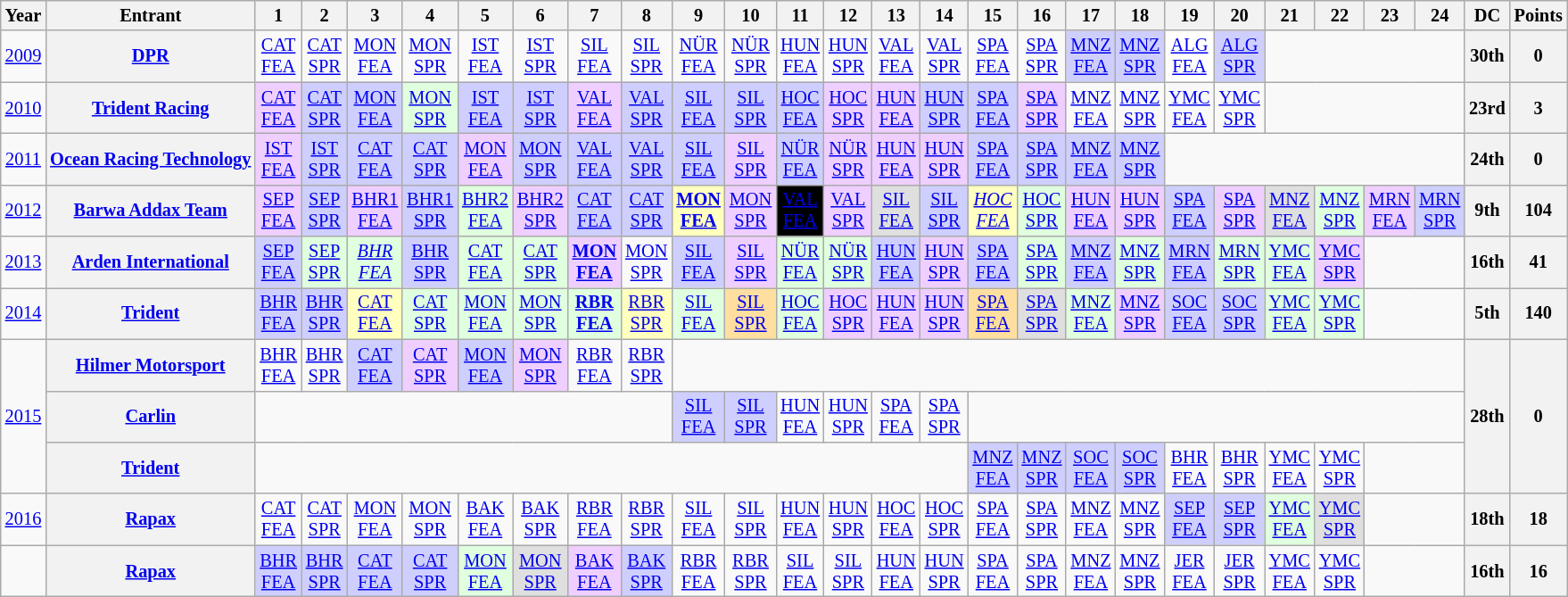<table class="wikitable" style="text-align:center; font-size:85%">
<tr>
<th>Year</th>
<th>Entrant</th>
<th>1</th>
<th>2</th>
<th>3</th>
<th>4</th>
<th>5</th>
<th>6</th>
<th>7</th>
<th>8</th>
<th>9</th>
<th>10</th>
<th>11</th>
<th>12</th>
<th>13</th>
<th>14</th>
<th>15</th>
<th>16</th>
<th>17</th>
<th>18</th>
<th>19</th>
<th>20</th>
<th>21</th>
<th>22</th>
<th>23</th>
<th>24</th>
<th>DC</th>
<th>Points</th>
</tr>
<tr>
<td><a href='#'>2009</a></td>
<th><a href='#'>DPR</a></th>
<td><a href='#'>CAT<br>FEA</a></td>
<td><a href='#'>CAT<br>SPR</a></td>
<td><a href='#'>MON<br>FEA</a></td>
<td><a href='#'>MON<br>SPR</a></td>
<td><a href='#'>IST<br>FEA</a></td>
<td><a href='#'>IST<br>SPR</a></td>
<td><a href='#'>SIL<br>FEA</a></td>
<td><a href='#'>SIL<br>SPR</a></td>
<td><a href='#'>NÜR<br>FEA</a></td>
<td><a href='#'>NÜR<br>SPR</a></td>
<td><a href='#'>HUN<br>FEA</a></td>
<td><a href='#'>HUN<br>SPR</a></td>
<td><a href='#'>VAL<br>FEA</a></td>
<td><a href='#'>VAL<br>SPR</a></td>
<td><a href='#'>SPA<br>FEA</a></td>
<td><a href='#'>SPA<br>SPR</a></td>
<td style="background:#CFCFFF;"><a href='#'>MNZ<br>FEA</a><br></td>
<td style="background:#cfcfff;"><a href='#'>MNZ<br>SPR</a><br></td>
<td style="background:#ffffff;"><a href='#'>ALG<br>FEA</a><br></td>
<td style="background:#cfcfff;"><a href='#'>ALG<br>SPR</a><br></td>
<td colspan=4></td>
<th>30th</th>
<th>0</th>
</tr>
<tr>
<td><a href='#'>2010</a></td>
<th nowrap><a href='#'>Trident Racing</a></th>
<td style="background:#EFCFFF;"><a href='#'>CAT<br>FEA</a><br></td>
<td style="background:#cfcfff;"><a href='#'>CAT<br>SPR</a><br></td>
<td style="background:#cfcfff;"><a href='#'>MON<br>FEA</a><br></td>
<td style="background:#DFFFDF;"><a href='#'>MON<br>SPR</a><br></td>
<td style="background:#CFCFFF;"><a href='#'>IST<br>FEA</a><br></td>
<td style="background:#CFCFFF;"><a href='#'>IST<br>SPR</a><br></td>
<td style="background:#EFCFFF;"><a href='#'>VAL<br>FEA</a><br></td>
<td style="background:#CFCFFF;"><a href='#'>VAL<br>SPR</a><br></td>
<td style="background:#CFCFFF;"><a href='#'>SIL<br>FEA</a><br></td>
<td style="background:#CFCFFF;"><a href='#'>SIL<br>SPR</a><br></td>
<td style="background:#CFCFFF;"><a href='#'>HOC<br>FEA</a><br></td>
<td style="background:#EFCFFF;"><a href='#'>HOC<br>SPR</a><br></td>
<td style="background:#EFCFFF;"><a href='#'>HUN<br>FEA</a><br></td>
<td style="background:#CFCFFF;"><a href='#'>HUN<br>SPR</a><br></td>
<td style="background:#CFCFFF;"><a href='#'>SPA<br>FEA</a><br></td>
<td style="background:#EFCFFF;"><a href='#'>SPA<br>SPR</a><br></td>
<td><a href='#'>MNZ<br>FEA</a></td>
<td><a href='#'>MNZ<br>SPR</a></td>
<td><a href='#'>YMC<br>FEA</a></td>
<td><a href='#'>YMC<br>SPR</a></td>
<td colspan=4></td>
<th>23rd</th>
<th>3</th>
</tr>
<tr>
<td><a href='#'>2011</a></td>
<th nowrap><a href='#'>Ocean Racing Technology</a></th>
<td style="background:#EFCFFF;"><a href='#'>IST<br>FEA</a><br></td>
<td style="background:#CFCFFF;"><a href='#'>IST<br>SPR</a><br></td>
<td style="background:#CFCFFF;"><a href='#'>CAT<br>FEA</a><br></td>
<td style="background:#CFCFFF;"><a href='#'>CAT<br>SPR</a><br></td>
<td style="background:#EFCFFF;"><a href='#'>MON<br>FEA</a><br></td>
<td style="background:#CFCFFF;"><a href='#'>MON<br>SPR</a><br></td>
<td style="background:#CFCFFF;"><a href='#'>VAL<br>FEA</a><br></td>
<td style="background:#CFCFFF;"><a href='#'>VAL<br>SPR</a><br></td>
<td style="background:#CFCFFF;"><a href='#'>SIL<br>FEA</a><br></td>
<td style="background:#EFCFFF;"><a href='#'>SIL<br>SPR</a><br></td>
<td style="background:#CFCFFF;"><a href='#'>NÜR<br>FEA</a><br></td>
<td style="background:#EFCFFF;"><a href='#'>NÜR<br>SPR</a><br></td>
<td style="background:#EFCFFF;"><a href='#'>HUN<br>FEA</a><br></td>
<td style="background:#EFCFFF;"><a href='#'>HUN<br>SPR</a><br></td>
<td style="background:#CFCFFF;"><a href='#'>SPA<br>FEA</a><br></td>
<td style="background:#CFCFFF;"><a href='#'>SPA<br>SPR</a><br></td>
<td style="background:#CFCFFF;"><a href='#'>MNZ<br>FEA</a><br></td>
<td style="background:#CFCFFF;"><a href='#'>MNZ<br>SPR</a><br></td>
<td colspan=6></td>
<th>24th</th>
<th>0</th>
</tr>
<tr>
<td><a href='#'>2012</a></td>
<th nowrap><a href='#'>Barwa Addax Team</a></th>
<td style="background:#efcfff;"><a href='#'>SEP<br>FEA</a><br></td>
<td style="background:#cfcfff;"><a href='#'>SEP<br>SPR</a><br></td>
<td style="background:#efcfff;"><a href='#'>BHR1<br>FEA</a><br></td>
<td style="background:#cfcfff;"><a href='#'>BHR1<br>SPR</a><br></td>
<td style="background:#DFFFDF;"><a href='#'>BHR2<br>FEA</a><br></td>
<td style="background:#efcfff;"><a href='#'>BHR2<br>SPR</a><br></td>
<td style="background:#cfcfff;"><a href='#'>CAT<br>FEA</a><br></td>
<td style="background:#cfcfff;"><a href='#'>CAT<br>SPR</a><br></td>
<td style="background:#ffffbf;"><strong><a href='#'>MON<br>FEA</a></strong><br></td>
<td style="background:#efcfff;"><a href='#'>MON<br>SPR</a><br></td>
<td style="background:#000000; color:white"><a href='#'><span>VAL<br>FEA</span></a><br></td>
<td style="background:#efcfff;"><a href='#'>VAL<br>SPR</a><br></td>
<td style="background:#DFDFDF;"><a href='#'>SIL<br>FEA</a><br></td>
<td style="background:#cfcfff;"><a href='#'>SIL<br>SPR</a><br></td>
<td style="background:#ffffbf;"><em><a href='#'>HOC<br>FEA</a></em><br></td>
<td style="background:#DFFFDF;"><a href='#'>HOC<br>SPR</a><br></td>
<td style="background:#efcfff;"><a href='#'>HUN<br>FEA</a><br></td>
<td style="background:#efcfff;"><a href='#'>HUN<br>SPR</a><br></td>
<td style="background:#cfcfff;"><a href='#'>SPA<br>FEA</a><br></td>
<td style="background:#efcfff;"><a href='#'>SPA<br>SPR</a><br></td>
<td style="background:#DFDFDF;"><a href='#'>MNZ<br>FEA</a><br></td>
<td style="background:#DFFFDF;"><a href='#'>MNZ<br>SPR</a><br></td>
<td style="background:#efcfff;"><a href='#'>MRN<br>FEA</a><br></td>
<td style="background:#cfcfff;"><a href='#'>MRN<br>SPR</a><br></td>
<th>9th</th>
<th>104</th>
</tr>
<tr>
<td><a href='#'>2013</a></td>
<th nowrap><a href='#'>Arden International</a></th>
<td style="background:#CFCFFF;"><a href='#'>SEP<br>FEA</a><br></td>
<td style="background:#DFFFDF;"><a href='#'>SEP<br>SPR</a><br></td>
<td style="background:#DFFFDF;"><em><a href='#'>BHR<br>FEA</a></em><br></td>
<td style="background:#CFCFFF;"><a href='#'>BHR<br>SPR</a><br></td>
<td style="background:#DFFFDF;"><a href='#'>CAT<br>FEA</a><br></td>
<td style="background:#DFFFDF;"><a href='#'>CAT<br>SPR</a><br></td>
<td style="background:#EFCFFF;"><strong><a href='#'>MON<br>FEA</a></strong><br></td>
<td><a href='#'>MON<br>SPR</a><br></td>
<td style="background:#CFCFFF;"><a href='#'>SIL<br>FEA</a><br></td>
<td style="background:#EFCFFF;"><a href='#'>SIL<br>SPR</a><br></td>
<td style="background:#DFFFDF;"><a href='#'>NÜR<br>FEA</a><br></td>
<td style="background:#DFFFDF;"><a href='#'>NÜR<br>SPR</a><br></td>
<td style="background:#CFCFFF;"><a href='#'>HUN<br>FEA</a><br></td>
<td style="background:#EFCFFF;"><a href='#'>HUN<br>SPR</a><br></td>
<td style="background:#CFCFFF;"><a href='#'>SPA<br>FEA</a><br></td>
<td style="background:#DFFFDF;"><a href='#'>SPA<br>SPR</a><br></td>
<td style="background:#CFCFFF;"><a href='#'>MNZ<br>FEA</a><br></td>
<td style="background:#DFFFDF;"><a href='#'>MNZ<br>SPR</a><br></td>
<td style="background:#CFCFFF;"><a href='#'>MRN<br>FEA</a><br></td>
<td style="background:#DFFFDF;"><a href='#'>MRN<br>SPR</a><br></td>
<td style="background:#DFFFDF;"><a href='#'>YMC<br>FEA</a><br></td>
<td style="background:#EFCFFF;"><a href='#'>YMC<br>SPR</a><br></td>
<td colspan=2></td>
<th>16th</th>
<th>41</th>
</tr>
<tr>
<td><a href='#'>2014</a></td>
<th><a href='#'>Trident</a></th>
<td style="background:#CFCFFF;"><a href='#'>BHR<br>FEA</a><br></td>
<td style="background:#CFCFFF;"><a href='#'>BHR<br>SPR</a><br></td>
<td style="background:#FFFFBF;"><a href='#'>CAT<br>FEA</a><br></td>
<td style="background:#DFFFDF;"><a href='#'>CAT<br>SPR</a><br></td>
<td style="background:#DFFFDF;"><a href='#'>MON<br>FEA</a><br></td>
<td style="background:#DFFFDF;"><a href='#'>MON<br>SPR</a><br></td>
<td style="background:#DFFFDF;"><strong><a href='#'>RBR<br>FEA</a></strong><br></td>
<td style="background:#FFFFBF;"><a href='#'>RBR<br>SPR</a><br></td>
<td style="background:#DFFFDF;"><a href='#'>SIL<br>FEA</a><br></td>
<td style="background:#FFDF9F;"><a href='#'>SIL<br>SPR</a><br></td>
<td style="background:#DFFFDF;"><a href='#'>HOC<br>FEA</a><br></td>
<td style="background:#EFCFFF;"><a href='#'>HOC<br>SPR</a><br></td>
<td style="background:#EFCFFF;"><a href='#'>HUN<br>FEA</a><br></td>
<td style="background:#EFCFFF;"><a href='#'>HUN<br>SPR</a><br></td>
<td style="background:#FFDF9F;"><a href='#'>SPA<br>FEA</a><br></td>
<td style="background:#DFDFDF;"><a href='#'>SPA<br>SPR</a><br></td>
<td style="background:#DFFFDF;"><a href='#'>MNZ<br>FEA</a><br></td>
<td style="background:#EFCFFF;"><a href='#'>MNZ<br>SPR</a><br></td>
<td style="background:#CFCFFF;"><a href='#'>SOC<br>FEA</a><br></td>
<td style="background:#CFCFFF;"><a href='#'>SOC<br>SPR</a><br></td>
<td style="background:#DFFFDF;"><a href='#'>YMC<br>FEA</a><br></td>
<td style="background:#DFFFDF;"><a href='#'>YMC<br>SPR</a><br></td>
<td colspan=2></td>
<th>5th</th>
<th>140</th>
</tr>
<tr>
<td rowspan=3><a href='#'>2015</a></td>
<th nowrap><a href='#'>Hilmer Motorsport</a></th>
<td><a href='#'>BHR<br>FEA</a></td>
<td><a href='#'>BHR<br>SPR</a></td>
<td style="background:#CFCFFF;"><a href='#'>CAT<br>FEA</a><br></td>
<td style="background:#EFCFFF;"><a href='#'>CAT<br>SPR</a><br></td>
<td style="background:#CFCFFF;"><a href='#'>MON<br>FEA</a><br></td>
<td style="background:#EFCFFF;"><a href='#'>MON<br>SPR</a><br></td>
<td><a href='#'>RBR<br>FEA</a></td>
<td><a href='#'>RBR<br>SPR</a></td>
<td colspan=16></td>
<th rowspan=3>28th</th>
<th rowspan=3>0</th>
</tr>
<tr>
<th><a href='#'>Carlin</a></th>
<td colspan=8></td>
<td style="background:#CFCFFF;"><a href='#'>SIL<br>FEA</a><br></td>
<td style="background:#CFCFFF;"><a href='#'>SIL<br>SPR</a><br></td>
<td><a href='#'>HUN<br>FEA</a></td>
<td><a href='#'>HUN<br>SPR</a></td>
<td><a href='#'>SPA<br>FEA</a></td>
<td><a href='#'>SPA<br>SPR</a></td>
<td colspan=10></td>
</tr>
<tr>
<th><a href='#'>Trident</a></th>
<td colspan=14></td>
<td style="background:#CFCFFF;"><a href='#'>MNZ<br>FEA</a><br></td>
<td style="background:#CFCFFF;"><a href='#'>MNZ<br>SPR</a><br></td>
<td style="background:#CFCFFF;"><a href='#'>SOC<br>FEA</a><br></td>
<td style="background:#CFCFFF;"><a href='#'>SOC<br>SPR</a><br></td>
<td><a href='#'>BHR<br>FEA</a></td>
<td><a href='#'>BHR<br>SPR</a></td>
<td><a href='#'>YMC<br>FEA</a></td>
<td><a href='#'>YMC<br>SPR</a></td>
<td colspan=2></td>
</tr>
<tr>
<td><a href='#'>2016</a></td>
<th><a href='#'>Rapax</a></th>
<td><a href='#'>CAT<br>FEA</a></td>
<td><a href='#'>CAT<br>SPR</a></td>
<td><a href='#'>MON<br>FEA</a></td>
<td><a href='#'>MON<br>SPR</a></td>
<td><a href='#'>BAK<br>FEA</a></td>
<td><a href='#'>BAK<br>SPR</a></td>
<td><a href='#'>RBR<br>FEA</a></td>
<td><a href='#'>RBR<br>SPR</a></td>
<td><a href='#'>SIL<br>FEA</a></td>
<td><a href='#'>SIL<br>SPR</a></td>
<td><a href='#'>HUN<br>FEA</a></td>
<td><a href='#'>HUN<br>SPR</a></td>
<td><a href='#'>HOC<br>FEA</a></td>
<td><a href='#'>HOC<br>SPR</a></td>
<td><a href='#'>SPA<br>FEA</a></td>
<td><a href='#'>SPA<br>SPR</a></td>
<td><a href='#'>MNZ<br>FEA</a></td>
<td><a href='#'>MNZ<br>SPR</a></td>
<td style="background:#CFCFFF;"><a href='#'>SEP<br>FEA</a><br></td>
<td style="background:#CFCFFF;"><a href='#'>SEP<br>SPR</a><br></td>
<td style="background:#DFFFDF;"><a href='#'>YMC<br>FEA</a><br></td>
<td style="background:#DFDFDF;"><a href='#'>YMC<br>SPR</a><br></td>
<td colspan=2></td>
<th>18th</th>
<th>18</th>
</tr>
<tr>
<td></td>
<th><a href='#'>Rapax</a></th>
<td style="background:#CFCFFF;"><a href='#'>BHR<br>FEA</a><br></td>
<td style="background:#CFCFFF;"><a href='#'>BHR<br>SPR</a><br></td>
<td style="background:#CFCFFF;"><a href='#'>CAT<br>FEA</a><br></td>
<td style="background:#CFCFFF;"><a href='#'>CAT<br>SPR</a><br></td>
<td style="background:#DFFFDF;"><a href='#'>MON<br>FEA</a><br></td>
<td style="background:#DFDFDF;"><a href='#'>MON<br>SPR</a><br></td>
<td style="background:#EFCFFF;"><a href='#'>BAK<br>FEA</a><br></td>
<td style="background:#CFCFFF;"><a href='#'>BAK<br>SPR</a><br></td>
<td><a href='#'>RBR<br>FEA</a></td>
<td><a href='#'>RBR<br>SPR</a></td>
<td><a href='#'>SIL<br>FEA</a></td>
<td><a href='#'>SIL<br>SPR</a></td>
<td><a href='#'>HUN<br>FEA</a></td>
<td><a href='#'>HUN<br>SPR</a></td>
<td><a href='#'>SPA<br>FEA</a></td>
<td><a href='#'>SPA<br>SPR</a></td>
<td><a href='#'>MNZ<br>FEA</a></td>
<td><a href='#'>MNZ<br>SPR</a></td>
<td><a href='#'>JER<br>FEA</a></td>
<td><a href='#'>JER<br>SPR</a></td>
<td><a href='#'>YMC<br>FEA</a></td>
<td><a href='#'>YMC<br>SPR</a></td>
<td colspan=2></td>
<th>16th</th>
<th>16</th>
</tr>
</table>
